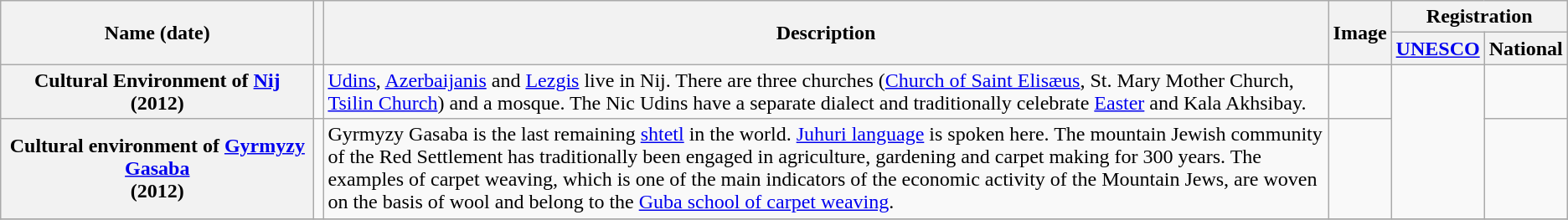<table class="wikitable sortable plainrowheaders">
<tr>
<th rowspan="2" style="width:20%">Name (date)</th>
<th rowspan="2" scope="col" class="unsortable"></th>
<th rowspan="2" scope="col" class="unsortable">Description</th>
<th rowspan="2" scope="col" class="unsortable">Image</th>
<th colspan="2">Registration</th>
</tr>
<tr>
<th><a href='#'>UNESCO</a></th>
<th>National</th>
</tr>
<tr>
<th scope="row">Cultural Environment of <a href='#'>Nij</a> (2012)</th>
<td></td>
<td><a href='#'>Udins</a>, <a href='#'>Azerbaijanis</a> and <a href='#'>Lezgis</a> live in Nij. There are three churches (<a href='#'>Church of Saint Elisæus</a>, St. Mary Mother Church, <a href='#'>Tsilin Church</a>) and a mosque. The Nic Udins have a separate dialect and traditionally celebrate <a href='#'>Easter</a> and Kala Akhsibay.</td>
<td></td>
<td rowspan="2"></td>
<td></td>
</tr>
<tr>
<th scope="row">Cultural environment of <a href='#'>Gyrmyzy Gasaba</a><br>(2012)</th>
<td></td>
<td>Gyrmyzy Gasaba is the last remaining <a href='#'>shtetl</a> in the world. <a href='#'>Juhuri language</a> is spoken here. The mountain Jewish community of the Red Settlement has traditionally been engaged in agriculture, gardening and carpet making for 300 years. The examples of carpet weaving, which is one of the main indicators of the economic activity of the Mountain Jews, are woven on the basis of wool and belong to the <a href='#'>Guba school of carpet weaving</a>.</td>
<td></td>
<td></td>
</tr>
<tr>
</tr>
</table>
